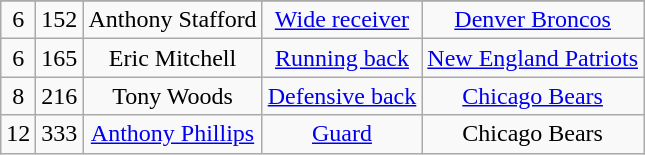<table class="wikitable" style="text-align:center;">
<tr>
</tr>
<tr>
<td>6</td>
<td>152</td>
<td>Anthony Stafford</td>
<td><a href='#'>Wide receiver</a></td>
<td><a href='#'>Denver Broncos</a></td>
</tr>
<tr>
<td>6</td>
<td>165</td>
<td>Eric Mitchell</td>
<td><a href='#'>Running back</a></td>
<td><a href='#'>New England Patriots</a></td>
</tr>
<tr>
<td>8</td>
<td>216</td>
<td>Tony Woods</td>
<td><a href='#'>Defensive back</a></td>
<td><a href='#'>Chicago Bears</a></td>
</tr>
<tr>
<td>12</td>
<td>333</td>
<td><a href='#'>Anthony Phillips</a></td>
<td><a href='#'>Guard</a></td>
<td>Chicago Bears</td>
</tr>
</table>
